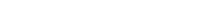<table style="width:22%; text-align:center;">
<tr style="color:white;">
<td style="background:"><strong>2</strong></td>
<td style="background:"><strong>5</strong></td>
</tr>
</table>
